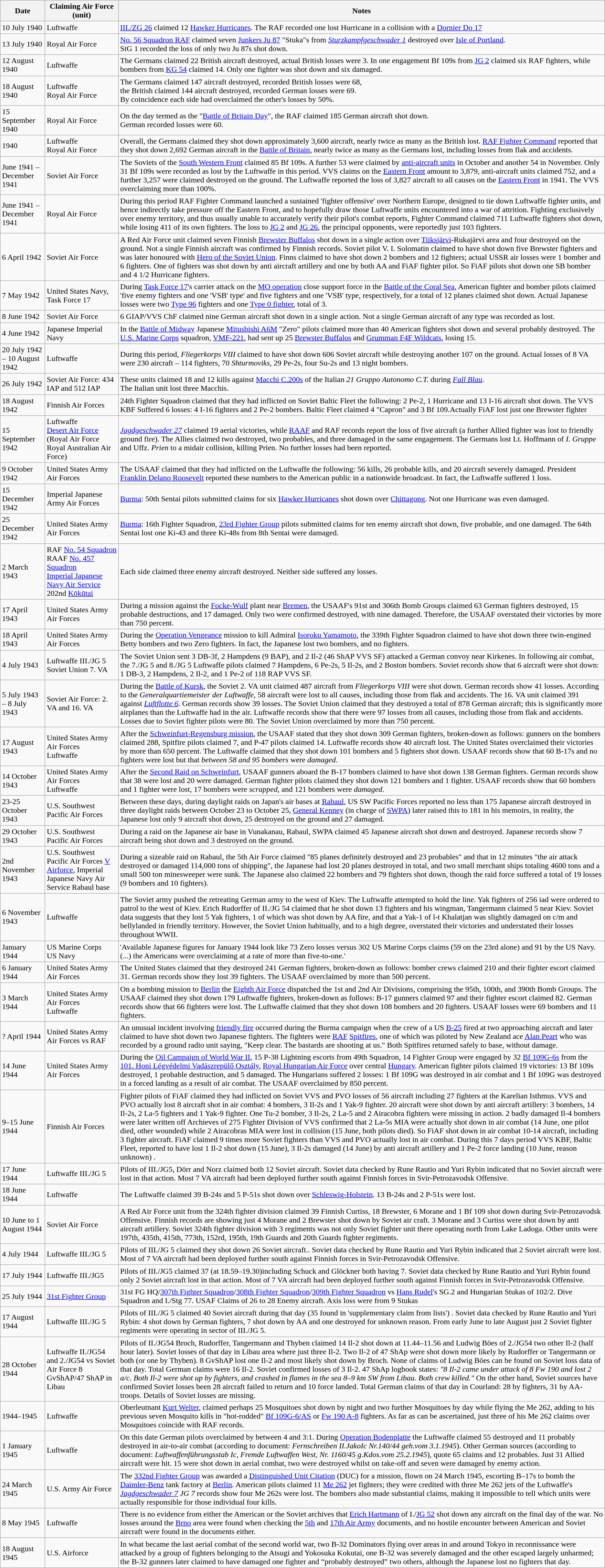<table class="wikitable sortable">
<tr>
<th>Date</th>
<th>Claiming Air Force (unit)</th>
<th>Notes</th>
</tr>
<tr>
<td>10 July 1940</td>
<td>Luftwaffe</td>
<td><a href='#'>III./ZG 26</a> claimed 12 <a href='#'>Hawker Hurricanes</a>. The RAF recorded one lost Hurricane in a collision with a <a href='#'>Dornier Do 17</a></td>
</tr>
<tr>
<td>13 July 1940</td>
<td>Royal Air Force</td>
<td><a href='#'>No. 56 Squadron RAF</a> claimed seven <a href='#'>Junkers Ju 87</a> "Stuka"s from <em><a href='#'>Sturzkampfgeschwader 1</a></em> destroyed over <a href='#'>Isle of Portland</a>.<br> StG 1 recorded the loss of only two Ju 87s shot down.</td>
</tr>
<tr>
<td>12 August 1940</td>
<td>Luftwaffe</td>
<td>The Germans claimed 22 British aircraft destroyed, actual British losses were 3. In one engagement Bf 109s from <a href='#'>JG 2</a> claimed six RAF fighters, while bombers from <a href='#'>KG 54</a> claimed 14. Only one fighter was shot down and six damaged.</td>
</tr>
<tr>
<td>18 August 1940</td>
<td>Luftwaffe <br> Royal Air Force</td>
<td>The Germans claimed 147 aircraft destroyed, recorded British losses were 68,<br> the British claimed 144 aircraft destroyed, recorded German losses were 69.<br>By coincidence each side had overclaimed the other's losses by 50%.</td>
</tr>
<tr>
<td>15 September 1940</td>
<td>Royal Air Force</td>
<td>On the day termed as the "<a href='#'>Battle of Britain Day</a>", the RAF claimed 185 German aircraft shot down. <br>German recorded losses were 60.</td>
</tr>
<tr>
<td>1940</td>
<td>Luftwaffe <br> Royal Air Force</td>
<td>Overall, the Germans claimed they shot down approximately 3,600 aircraft, nearly twice as many as the British lost. <a href='#'>RAF Fighter Command</a> reported that they shot down 2,692 German aircraft in the <a href='#'>Battle of Britain</a>, nearly twice as many as the Germans lost, including losses from flak and accidents.</td>
</tr>
<tr>
<td>June 1941 – December 1941</td>
<td>Soviet Air Force</td>
<td>The Soviets of the <a href='#'>South Western Front</a> claimed 85 Bf 109s. A further 53 were claimed by <a href='#'>anti-aircraft units</a> in October and another 54 in November. Only 31 Bf 109s were recorded as lost by the Luftwaffe in this period. VVS claims on the <a href='#'>Eastern Front</a> amount to 3,879, anti-aircraft units claimed 752, and a further 3,257 were claimed destroyed on the ground. The Luftwaffe reported the loss of 3,827 aircraft to all causes on the <a href='#'>Eastern Front</a> in 1941. The VVS overclaiming more than 100%.</td>
</tr>
<tr>
<td>June 1941 – December 1941</td>
<td>Royal Air Force</td>
<td>During this period RAF Fighter Command launched a sustained 'fighter offensive' over Northern Europe, designed to tie down Luftwaffe fighter units, and hence indirectly take pressure off the Eastern Front, and to hopefully draw those Luftwaffe units encountered into a war of attrition. Fighting exclusively over enemy territory, and thus usually unable to accurately verify their pilot's combat reports, Fighter Command claimed 711 Luftwaffe fighters shot down, while losing 411 of its own fighters. The loss to <a href='#'>JG 2</a> and <a href='#'>JG 26</a>, the principal opponents, were reportedly just 103 fighters.</td>
</tr>
<tr>
<td>6 April 1942</td>
<td>Soviet Air Force</td>
<td>A Red Air Force unit claimed seven Finnish <a href='#'>Brewster Buffalos</a> shot down in a single action over <a href='#'>Tiiksjärvi</a>-Rukajärvi area and four destroyed on the ground. Not a single Finnish aircraft was confirmed by Finnish records. Soviet pilot V. I. Solomatin claimed to have shot down five Brewster fighters and was later honoured with <a href='#'>Hero of the Soviet Union</a>. Finns claimed to have shot down 2 bombers and 12 fighters; actual USSR air losses were 1 bomber and 6 fighters. One of fighters was shot down by anti aircraft artillery and one by both AA and FiAF fighter pilot. So FiAF pilots shot down one SB bomber and 4 1/2 Hurricane fighters. </td>
</tr>
<tr>
<td>7 May 1942</td>
<td>United States Navy, Task Force 17</td>
<td>During <a href='#'>Task Force 17</a>'s carrier attack on the <a href='#'>MO operation</a> close support force in the <a href='#'>Battle of the Coral Sea</a>, American fighter and bomber pilots claimed 'five enemy fighters and one 'VSB' type' and five fighters and one 'VSB' type, respectively, for a total of 12 planes claimed shot down. Actual Japanese losses were two <a href='#'>Type 96</a> fighters and one <a href='#'>Type 0 fighter</a>, total of 3.</td>
</tr>
<tr>
<td>8 June 1942</td>
<td>Soviet Air Force</td>
<td>6 GIAP/VVS ChF claimed nine German aircraft shot down in a single action. Not a single German aircraft of any type was recorded as lost.</td>
</tr>
<tr>
<td>4 June 1942</td>
<td>Japanese Imperial Navy</td>
<td>In the <a href='#'>Battle of Midway</a> Japanese <a href='#'>Mitusbishi A6M</a> "Zero" pilots claimed more than 40 American fighters shot down and several probably destroyed. The <a href='#'>U.S. Marine Corps</a> squadron, <a href='#'>VMF-221</a>, had sent up 25 <a href='#'>Brewster Buffalos</a> and <a href='#'>Grumman F4F Wildcats</a>, losing 15.</td>
</tr>
<tr>
<td>20 July 1942 – 10 August 1942</td>
<td>Luftwaffe</td>
<td>During this period, <em>Fliegerkorps VIII</em> claimed to have shot down 606 Soviet aircraft while destroying another 107 on the ground. Actual losses of 8 VA were 230 aircraft – 114 fighters, 70 <em>Shturmoviks</em>, 29 Pe-2s, four Su-2s and 13 night bombers.</td>
</tr>
<tr>
<td>26 July 1942</td>
<td>Soviet Air Force: 434 IAP and 512 IAP</td>
<td>These units claimed 18 and 12 kills against <a href='#'>Macchi C.200s</a> of the Italian <em>21 Gruppo Autonomo C.T.</em> during <em><a href='#'>Fall Blau</a></em>.<br> The Italian unit lost three Macchis.</td>
</tr>
<tr>
<td>18 August 1942</td>
<td>Finnish Air Forces</td>
<td>24th Fighter Squadron claimed that they had inflicted on  Soviet Baltic Fleet the following: 2 Pe-2, 1 Hurricane and 13 I-16 aircraft shot down. The VVS KBF Suffered 6 losses: 4 I-16 fighters and 2 Pe-2 bombers. Baltic Fleet claimed 4 "Capron" and 3 Bf 109.Actually FiAF lost just one Brewster fighter</td>
</tr>
<tr>
<td>15 September 1942</td>
<td>Luftwaffe<br><a href='#'>Desert Air Force</a> (Royal Air Force <br>Royal Australian Air Force)</td>
<td><em><a href='#'>Jagdgeschwader 27</a></em> claimed 19 aerial victories, while <a href='#'>RAAF</a> and RAF records report the loss of five aircraft (a further Allied fighter was lost to friendly ground fire). The Allies claimed two destroyed, two probables, and three damaged in the same engagement. The Germans lost Lt. Hoffmann of <em>I. Gruppe</em> and Uffz. <em>Prien</em> to a midair collision, killing Prien. No further losses had been reported.</td>
</tr>
<tr>
<td>9 October 1942</td>
<td>United States Army Air Forces</td>
<td>The USAAF claimed that they had inflicted on the Luftwaffe the following: 56 kills, 26 probable kills, and 20 aircraft severely damaged. President <a href='#'>Franklin Delano Roosevelt</a> reported these numbers to the American public in a nationwide broadcast. In fact, the Luftwaffe suffered 1 loss.</td>
</tr>
<tr>
<td>15 December 1942</td>
<td>Imperial Japanese Army Air Forces</td>
<td><a href='#'>Burma</a>: 50th Sentai pilots submitted claims for six <a href='#'>Hawker Hurricanes</a> shot down over <a href='#'>Chittagong</a>. Not one Hurricane was even damaged.</td>
</tr>
<tr>
<td>25 December 1942</td>
<td>United States Army Air Forces</td>
<td><a href='#'>Burma</a>: 16th Fighter Squadron, <a href='#'>23rd Fighter Group</a> pilots submitted claims for ten enemy aircraft shot down, five probable, and one damaged. The 64th Sentai lost one Ki-43 and three Ki-48s from 8th Sentai were damaged.</td>
</tr>
<tr>
<td>2 March 1943</td>
<td>RAF <a href='#'>No. 54 Squadron</a><br>RAAF <a href='#'>No. 457 Squadron</a><br><a href='#'>Imperial Japanese Navy Air Service</a> 202nd <a href='#'>Kōkūtai</a></td>
<td>Each side claimed three enemy aircraft destroyed. Neither side suffered any losses.</td>
</tr>
<tr>
<td>17 April 1943</td>
<td>United States Army Air Forces</td>
<td>During a mission against the <a href='#'>Focke-Wulf</a> plant near <a href='#'>Bremen</a>, the USAAF's 91st and 306th Bomb Groups claimed 63 German fighters destroyed, 15 probable destructions, and 17 damaged. Only two were confirmed destroyed, with nine damaged. Therefore, the USAAF overstated their victories by more than 750 percent.</td>
</tr>
<tr>
<td>18 April 1943</td>
<td>United States Army Air Forces</td>
<td>During the <a href='#'>Operation Vengeance</a> mission to kill Admiral <a href='#'>Isoroku Yamamoto</a>, the 339th Fighter Squadron claimed to have shot down three twin-engined Betty bombers and two Zero fighters. In fact, the Japanese lost two bombers, and no fighters.</td>
</tr>
<tr>
<td>4 July 1943</td>
<td>Luftwaffe III./JG 5<br>Soviet Union 7. VA</td>
<td>The Soviet Union sent 3 DB-3f, 2 Hampdens (9 BAP), and 2 Il-2 (46 ShAP VVS SF) attacked a German convoy near Kirkenes. In following air combat, the 7./JG 5 and 8./JG 5 Luftwaffe pilots claimed 7 Hampdens, 6 Pe-2s, 5 Il-2s, and 2 Boston bombers. Soviet records show that 6 aircraft were shot down: 1 DB-3, 2 Hampdens, 2 Il-2, and 1 Pe-2 of 118 RAP VVS SF.</td>
</tr>
<tr>
<td>5 July 1943 – 8 July 1943</td>
<td>Soviet Air Force: 2. VA and 16. VA</td>
<td>During the <a href='#'>Battle of Kursk</a>, the Soviet 2. VA unit claimed 487 aircraft from <em>Fliegerkorps VIII</em> were shot down. German records show 41 losses. According to the <em>Generalquartiemeister der Luftwaffe</em>, 58 aircraft were lost to all causes, including those from flak and accidents. The 16. VA unit claimed 391 against <em><a href='#'>Luftflotte 6</a></em>. German records show 39 losses. The Soviet Union claimed that they destroyed a total of 878 German aircraft; this is significantly more airplanes than the Luftwaffe had in the air. Luftwaffe records show that there were 97 losses from all causes, including those from flak and accidents. Losses due to Soviet fighter pilots were 80. The Soviet Union overclaimed by more than 750 percent.</td>
</tr>
<tr>
<td>17 August 1943</td>
<td>United States Army Air Forces<br>Luftwaffe</td>
<td>After the <a href='#'>Schweinfurt-Regensburg mission</a>, the USAAF stated that they shot down 309 German fighters, broken-down as follows: gunners on the bombers claimed 288, Spitfire pilots claimed 7, and P-47 pilots claimed 14. Luftwaffe records show 40 aircraft lost. The United States overclaimed their victories by more than 650 percent. The Luftwaffe claimed that they shot down 101 bombers and 5 fighters shot down. USAAF records show that 60 B-17s and no fighters were lost  but that <em>between 58 and 95 bombers</em> were <em>damaged</em>.</td>
</tr>
<tr>
<td>14 October 1943</td>
<td>United States Army Air Forces<br>Luftwaffe</td>
<td>After the <a href='#'>Second Raid on Schweinfurt</a>, USAAF gunners aboard the B-17 bombers claimed to have shot down 138 German fighters. German records show that 38 were lost and 20 were damaged. German fighter pilots claimed they shot down 121 bombers and 1 fighter. USAAF records show that 60 bombers and 1 fighter were lost, 17 bombers were <em>scrapped</em>, and 121 bombers were <em>damaged</em>.</td>
</tr>
<tr>
<td>23-25 October 1943</td>
<td>U.S. Southwest Pacific Air Forces</td>
<td>Between these days, during daylight raids on Japan's air bases at <a href='#'>Rabaul</a>, US SW Pacific Forces reported no less than 175 Japanese aircraft destroyed in three daylight raids between October 23 to October 25, <a href='#'>General Kenney</a> (in charge of <a href='#'>SWPA</a>) later raised this to 181 in his memoirs, in reality, the Japanese lost only 9 aircraft shot down, 25 destroyed on the ground and 27 damaged.</td>
</tr>
<tr>
<td>29 October 1943</td>
<td>U.S. Southwest Pacific Air Forces</td>
<td>During a raid on the Japanese air base in Vunakanau, Rabaul, SWPA claimed 45 Japanese aircraft shot down and destroyed. Japanese records show 7 aircraft being shot down and 3 destroyed on the ground.</td>
</tr>
<tr>
<td>2nd November 1943</td>
<td>U.S. Southwest Pacific Air Forces <a href='#'>V Airforce</a>, Imperial Japanese Navy Air Service Rabaul base</td>
<td>During a sizeable raid on Rabaul, the 5th Air Force claimed "85 planes definitely destroyed and 23 probables" and that in 12 minutes "the air attack destroyed or damaged 114,000 tons of shipping", the Japanese had lost 20 planes destroyed in total, and two small merchant ships totaling 4600 tons and a small 500 ton minesweeper were sunk. The Japanese also claimed 22 bombers and 79 fighters shot down, though the raid force suffered a total of 19 losses (9 bombers and 10 fighters).</td>
</tr>
<tr>
<td>6 November 1943</td>
<td>Luftwaffe</td>
<td>The Soviet army pushed the retreating German army to the west of Kiev. The Luftwaffe attempted to hold the line. Yak fighters of 256 iad were ordered to patrol to the west of Kiev. Erich Rudorffer of II./JG 54 claimed that he shot down 13 fighters and his wingman, Tangermann claimed 5 near Kiev. Soviet data suggests that they lost 5 Yak fighters, 1 of which was shot down by AA fire, and that a Yak-1 of l-t Khalatjan was slightly damaged on c/m and bellylanded in friendly territory. However, the Soviet Union habitually, and to a high degree, overstated their victories and understated their losses throughout WWII.</td>
</tr>
<tr>
<td>January 1944</td>
<td>US Marine Corps<br>US Navy</td>
<td>'Available Japanese figures for January 1944 look like 73 Zero losses versus 302 US Marine Corps claims (59 on the 23rd alone) and 91 by the US Navy. (...) the Americans were overclaiming at a rate of more than five-to-one.'</td>
</tr>
<tr>
<td>6 January 1944</td>
<td>United States Army Air Forces</td>
<td>The United States claimed that they destroyed 241 German fighters, broken-down as follows: bomber crews claimed 210 and their fighter escort claimed 31. German records show they lost 39 fighters. The USAAF overclaimed by more than 500 percent.</td>
</tr>
<tr>
<td>3 March 1944</td>
<td>United States Army Air Forces<br>Luftwaffe</td>
<td>On a bombing mission to <a href='#'>Berlin</a> the <a href='#'>Eighth Air Force</a> dispatched the 1st and 2nd Air Divisions, comprising the 95th, 100th, and 390th Bomb Groups. The USAAF claimed they shot down 179 Luftwaffe fighters, broken-down as follows: B-17 gunners claimed 97 and their fighter escort claimed 82. German records show that 66 fighters were lost. The Luftwaffe claimed that they shot down 108 bombers and 20 fighters. USAAF losses were 69 bombers and 11 fighters.</td>
</tr>
<tr>
<td>? April 1944</td>
<td>United States Army Air Forces vs RAF</td>
<td>An unusual incident involving <a href='#'>friendly fire</a> occurred during the Burma campaign when the crew of a US <a href='#'>B-25</a> fired at two approaching aircraft and later claimed to have shot down two Japanese fighters. The fighters were <a href='#'>RAF</a> <a href='#'>Spitfires</a>, one of which was piloted by New Zealand ace <a href='#'>Alan Peart</a> who was recorded by a ground radio unit saying, "Keep clear. The bastards are shooting at us." Both Spitfires returned safely to base, without damage.</td>
</tr>
<tr>
<td>14 June 1944</td>
<td>United States Army Air Forces</td>
<td>During the <a href='#'>Oil Campaign of World War II</a>, 15 P-38 Lightning escorts from 49th Squadron, 14 Fighter Group were engaged by 32 <a href='#'>Bf 109G-6s</a> from the <a href='#'>101. Honi Légvédelmi Vadászrepülő Osztály</a>, <a href='#'>Royal Hungarian Air Force</a> over central <a href='#'>Hungary</a>. American fighter pilots claimed 19 victories: 13 Bf 109s destroyed, 1 probable destruction, and 5 damaged. The Hungarians suffered 2 losses: 1 Bf 109G was destroyed in air combat and 1 Bf 109G was destroyed in a forced landing as a result of air combat. The USAAF overclaimed by 850 percent.</td>
</tr>
<tr>
<td>9–15 June 1944</td>
<td>Finnish Air Forces</td>
<td>Fighter pilots of FiAF claimed they had inflicted on Soviet VVS and PVO losses of 56 aircraft including 27 fighters at the Karelian Isthmus. VVS and PVO actually lost 8 aircraft shot in air combat: 4 bombers, 3 Il-2s and 1 Yak-9 fighter. 20 aircraft were shot down by anti aircraft artillery: 3 bombers, 14 Il-2s, 2 La-5 fighters and 1 Yak-9 fighter. One Tu-2 bomber, 3 Il-2s, 2 La-5 and 2 Airacobra fighters were missing in action. 2 badly damaged Il-4 bombers were later written off Archieves of 275 Fighter Division of VVS confirmed that 2 La-5s MIA were actually shot down in air combat (14 June, one pilot died, other wounded) while 2 Airacobras MIA were lost in collision (15 June, both pilots died). So FiAF shot down in air combat 10-14 aircraft, including 3 fighter aircraft. FiAF claimed 9 times more Soviet fighters than VVS and PVO actually lost in air combat. During this 7 days period VVS KBF, Baltic Fleet, reported to have lost 1 Il-2 shot down (15 June), 3 Il-2s damaged (14 June) by anti aircraft artillery and 1 Pe-2 force landing (10 June, reason unknown) .</td>
</tr>
<tr>
<td>17 June 1944</td>
<td>Luftwaffe III./JG 5</td>
<td>Pilots of  III./JG5, Dörr and Norz claimed both 12 Soviet aircraft. Soviet data checked by Rune Rautio and Yuri Rybin indicated that no Soviet aircraft were lost in that action. Most 7 VA aircraft had been deployed further south against Finnish forces in Svir-Petrozavodsk Offensive.</td>
</tr>
<tr>
<td>18 June 1944</td>
<td>Luftwaffe</td>
<td>The Luftwaffe claimed 39 B-24s and 5 P-51s shot down over <a href='#'>Schleswig-Holstein</a>. 13 B-24s and 2 P-51s were lost.</td>
</tr>
<tr>
<td>10 June to 1 August 1944</td>
<td>Soviet Air Force</td>
<td>A Red Air Force unit from the 324th fighter division claimed 39 Finnish Curtiss, 18 Brewster, 6 Morane and 1 Bf 109 shot down during Svir-Petrozavodsk Offensive. Finnish records are showing just 4 Morane and 2 Brewster shot down by Soviet air craft. 3 Morane and 3 Curtiss were shot down by anti aircraft artillery. Soviet 324th fighter division with 3 regiments was not only Soviet fighter unit there operating north from Lake Ladoga. Other units were 197th, 435th, 415th, 773th, 152rd, 195th, 19th Guards and 20th Guards fighter regiments.</td>
</tr>
<tr>
<td>4 July 1944</td>
<td>Luftwaffe III./JG 5</td>
<td>Pilots of  III./JG 5 claimed they shot down 26 Soviet aircraft.. Soviet data checked by Rune Rautio and Yuri Rybin indicated that 2 Soviet aircraft were lost. Most of 7 VA aircraft had been deployed further south against Finnish forces in Svir-Petrozavodsk Offensive.</td>
</tr>
<tr>
<td>17 July 1944</td>
<td>Luftwaffe III./JG5</td>
<td>Pilots of  III./JG5 claimed 37 (at 18.59–19.30)including Schuck and Glöckner both having 7. Soviet data checked by Rune Rautio and Yuri Rybin found only 2 Soviet aircraft lost in that action. Most of 7 VA aircraft had been deployed further south against Finnish forces in Svir-Petrozavodsk Offensive.</td>
</tr>
<tr>
<td>25 July 1944</td>
<td><a href='#'>31st Fighter Group</a></td>
<td>31st FG HQ/<a href='#'>307th Fighter Squadron</a>/<a href='#'>308th Fighter Squadron</a>/<a href='#'>309th Fighter Squadron</a> vs <a href='#'>Hans Rudel</a>'s SG.2 and Hungarian Stukas of 102/2. Dive Squadron and I./Stg 77. USAF Claims of 26 to 28 Enemy aircraft. Axis loss were from 9 Stukas </td>
</tr>
<tr>
<td>17 August 1944</td>
<td>Luftwaffe III./JG 5</td>
<td>Pilots of III./JG 5 claimed 40 Soviet aircraft during that day (35 found in 'supplementary claim from lists') . Soviet data checked by Rune Rautio and Yuri Rybin: 4 shot down by German fighters, 7 shot down by AA and one destroyed for unknown reason. From early June to late August just 2 Soviet fighter regiments were operating in sector of III./JG 5.</td>
</tr>
<tr>
<td>28 October 1944</td>
<td>Luftwaffe II./JG54 and 2./JG54 vs Soviet Air Force 8 GvShAP/47 ShAP in Libau</td>
<td>Pilots of II./JG54 Broch, Rudorffer, Tangermann and Thyben claimed 14 Il-2 shot down at 11.44–11.56 and Ludwig Böes of 2./JG54 two other Il-2 (half hour later). Soviet losses of  that day in Libau area where just three Il-2. Two Il-2 of 47 ShAp were shot down more likely by Rudorffer or Tangermann or both (or one by Thyben). 8 GvShAP lost one Il-2 and most likely shot down by Broch. None of claims of Ludwig Böes can be found on Soviet loss data of that day. Total German claims were 16 Il-2. Soviet confirmed losses of 3 Il-2. 47 ShAp logbook states: <em>"8 Il-2 came under attack of 8 Fw 190 and lost 2 a/c. Both Il-2 were shot up by fighters, and crashed in flames in the sea 8–9 km SW from Libau. Both crew killed."</em> On the other hand, Soviet sources have confirmed Soviet losses been 28 aircraft failed to return and 10 force landed. Total German claims of that day in Courland: 28 by fighters, 31 by AA-troops. Details of Soviet losses are missing.</td>
</tr>
<tr>
<td>1944–1945</td>
<td>Luftwaffe</td>
<td>Oberleutnant <a href='#'>Kurt Welter</a>, claimed perhaps 25 Mosquitoes shot down by night and two further Mosquitoes by day while flying the Me 262, adding to his previous seven Mosquito kills  in "hot-rodded" <a href='#'>Bf 109G-6/AS</a> or <a href='#'>Fw 190 A-8</a> fighters. As far as can be ascertained, just three of his Me 262 claims over Mosquitoes coincide with RAF records.</td>
</tr>
<tr>
<td>1 January 1945</td>
<td>Luftwaffe</td>
<td>On this date German pilots overclaimed by between 4 and 3:1. During <a href='#'>Operation Bodenplatte</a> the Luftwaffe claimed 55 destroyed and 11 probably destroyed in air-to-air combat (according to document: <em>Fernschreiben II.JakoIc Nr.140/44 geh.vom 3.1.1945</em>). Other German sources (according to document: <em>Luftwaffenführungsstab Ic, Fremde Luftwaffen West, Nr. 1160/45 g.Kdos.vom 25.2.1945</em>), quote 65 claims and 12 probables. Just 31 Allied aircraft were hit. 15 were shot down in aerial combat, two were destroyed whilst on take-off and seven were damaged by enemy action.</td>
</tr>
<tr>
<td>24 March 1945</td>
<td>U.S. Army Air Force</td>
<td>The <a href='#'>332nd Fighter Group</a> was awarded a <a href='#'>Distinguished Unit Citation</a> (DUC) for a mission, flown on 24 March 1945, escorting B–17s to bomb the <a href='#'>Daimler-Benz</a> tank factory at <a href='#'>Berlin</a>. American pilots claimed 11 <a href='#'>Me 262</a> jet fighters; they were credited with three Me 262 jets of the Luftwaffe's <em><a href='#'>Jagdgeschwader 7</a></em> <em>JG 7</em> records show four Me 262s were lost. The bombers also made substantial claims, making it impossible to tell which units were actually responsible for those individual four kills.</td>
</tr>
<tr>
<td>8 May 1945</td>
<td>Luftwaffe</td>
<td>There is no evidence from either the American or the Soviet archives that <a href='#'>Erich Hartmann</a> of I./<a href='#'>JG 52</a> shot down any aircraft on the final day of the war. No losses around the <a href='#'>Brno</a> area were found when checking the <a href='#'>5th</a> and <a href='#'>17th Air Army</a> documents, and no hostile encounter between American and Soviet aircraft were found in the documents either.</td>
</tr>
<tr>
<td>18 August 1945</td>
<td>U.S. Airforce</td>
<td>In what became the last aerial combat of the second world war, two B-32 Dominators flying over areas in and around Tokyo in reconnissance were attacked by a group of fighters belonging to the Atsugi and Yokosuka Kokutai, one B-32 was severely damaged and the other escaped largely unharmed; the B-32 gunners later claimed to have damaged one fighter and “probably destroyed” two others, although the Japanese lost no fighters that day.</td>
</tr>
</table>
